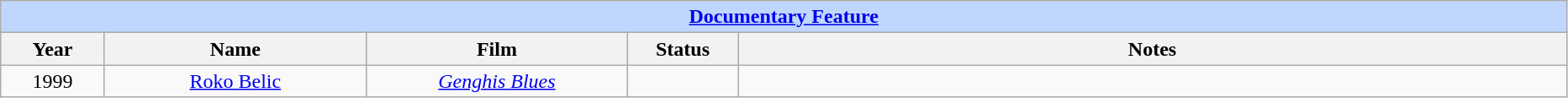<table class="wikitable" style="text-align: center">
<tr style="background:#bfd7ff;">
<td colspan="6" style="text-align:center;"><strong><a href='#'>Documentary Feature</a></strong></td>
</tr>
<tr style="background:#ebf5ff;">
<th style="width:075px;">Year</th>
<th style="width:200px;">Name</th>
<th style="width:200px;">Film</th>
<th style="width:080px;">Status</th>
<th style="width:650px;">Notes</th>
</tr>
<tr>
<td>1999</td>
<td><a href='#'>Roko Belic</a></td>
<td><em><a href='#'>Genghis Blues</a></em></td>
<td></td>
<td></td>
</tr>
</table>
